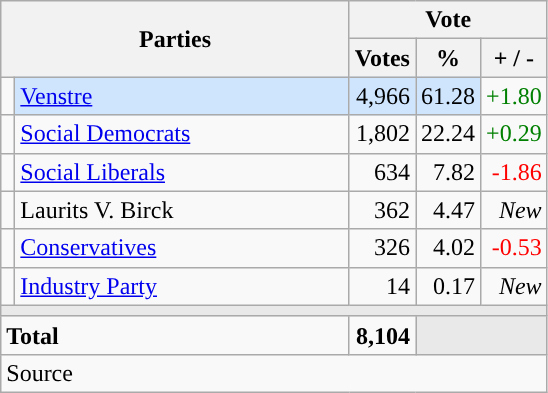<table class="wikitable" style="text-align:right;">
<tr>
<th style="text-align:centre;" rowspan="2" colspan="2" width="225">Parties</th>
<th colspan="3">Vote</th>
</tr>
<tr>
<th width="15">Votes</th>
<th width="15">%</th>
<th width="15">+ / -</th>
</tr>
<tr>
<td width="2" style="color:inherit;background:"></td>
<td bgcolor=#cfe5fe  align="left"><a href='#'>Venstre</a></td>
<td bgcolor=#cfe5fe>4,966</td>
<td bgcolor=#cfe5fe>61.28</td>
<td style=color:green;>+1.80</td>
</tr>
<tr>
<td width="2" style="color:inherit;background:"></td>
<td align="left"><a href='#'>Social Democrats</a></td>
<td>1,802</td>
<td>22.24</td>
<td style=color:green;>+0.29</td>
</tr>
<tr>
<td width="2" style="color:inherit;background:"></td>
<td align="left"><a href='#'>Social Liberals</a></td>
<td>634</td>
<td>7.82</td>
<td style=color:red;>-1.86</td>
</tr>
<tr>
<td width="2" style="color:inherit;background:"></td>
<td align="left">Laurits V. Birck</td>
<td>362</td>
<td>4.47</td>
<td><em>New</em></td>
</tr>
<tr>
<td width="2" style="color:inherit;background:"></td>
<td align="left"><a href='#'>Conservatives</a></td>
<td>326</td>
<td>4.02</td>
<td style=color:red;>-0.53</td>
</tr>
<tr>
<td width="2" style="color:inherit;background:"></td>
<td align="left"><a href='#'>Industry Party</a></td>
<td>14</td>
<td>0.17</td>
<td><em>New</em></td>
</tr>
<tr>
<td colspan="7" bgcolor="#E9E9E9"></td>
</tr>
<tr>
<td align="left" colspan="2"><strong>Total</strong></td>
<td><strong>8,104</strong></td>
<td bgcolor="#E9E9E9" colspan="2"></td>
</tr>
<tr>
<td align="left" colspan="6">Source</td>
</tr>
</table>
